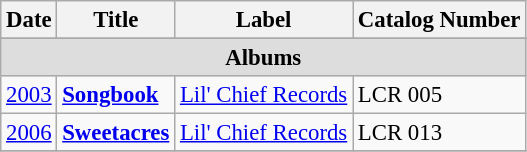<table class="wikitable" style="font-size: 95%;">
<tr>
<th>Date</th>
<th>Title</th>
<th>Label</th>
<th>Catalog Number</th>
</tr>
<tr>
</tr>
<tr bgcolor="#DDDDDD">
<td colspan=7 align=center><strong>Albums</strong></td>
</tr>
<tr>
<td align="left" valign="center"><a href='#'>2003</a></td>
<td align="left" valign="center"><strong><a href='#'>Songbook</a></strong></td>
<td align="left" valign="center"><a href='#'>Lil' Chief Records</a></td>
<td align="left" valign="center">LCR 005</td>
</tr>
<tr>
<td align="left" valign="center"><a href='#'>2006</a></td>
<td align="left" valign="center"><strong><a href='#'>Sweetacres</a></strong></td>
<td align="left" valign="center"><a href='#'>Lil' Chief Records</a></td>
<td align="left" valign="center">LCR 013</td>
</tr>
<tr>
</tr>
</table>
